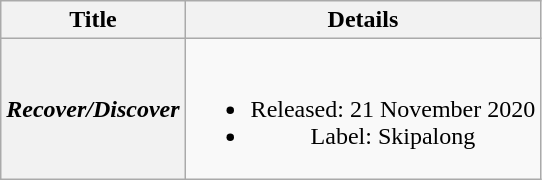<table class="wikitable plainrowheaders" style="text-align:center;">
<tr>
<th scope="col">Title</th>
<th scope="col">Details</th>
</tr>
<tr>
<th scope="row"><em>Recover/Discover</em></th>
<td><br><ul><li>Released: 21 November 2020</li><li>Label: Skipalong</li></ul></td>
</tr>
</table>
